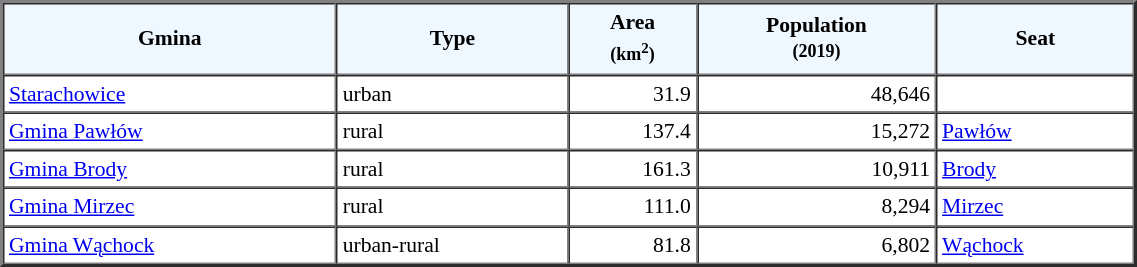<table width="60%" border="2" cellpadding="3" cellspacing="0" style="font-size:90%;line-height:120%;">
<tr bgcolor="F0F8FF">
<td style="text-align:center;"><strong>Gmina</strong></td>
<td style="text-align:center;"><strong>Type</strong></td>
<td style="text-align:center;"><strong>Area<br><small>(km<sup>2</sup>)</small></strong></td>
<td style="text-align:center;"><strong>Population<br><small>(2019)</small></strong></td>
<td style="text-align:center;"><strong>Seat</strong></td>
</tr>
<tr>
<td><a href='#'>Starachowice</a></td>
<td>urban</td>
<td style="text-align:right;">31.9</td>
<td style="text-align:right;">48,646</td>
<td> </td>
</tr>
<tr>
<td><a href='#'>Gmina Pawłów</a></td>
<td>rural</td>
<td style="text-align:right;">137.4</td>
<td style="text-align:right;">15,272</td>
<td><a href='#'>Pawłów</a></td>
</tr>
<tr>
<td><a href='#'>Gmina Brody</a></td>
<td>rural</td>
<td style="text-align:right;">161.3</td>
<td style="text-align:right;">10,911</td>
<td><a href='#'>Brody</a></td>
</tr>
<tr>
<td><a href='#'>Gmina Mirzec</a></td>
<td>rural</td>
<td style="text-align:right;">111.0</td>
<td style="text-align:right;">8,294</td>
<td><a href='#'>Mirzec</a></td>
</tr>
<tr>
<td><a href='#'>Gmina Wąchock</a></td>
<td>urban-rural</td>
<td style="text-align:right;">81.8</td>
<td style="text-align:right;">6,802</td>
<td><a href='#'>Wąchock</a></td>
</tr>
<tr>
</tr>
</table>
